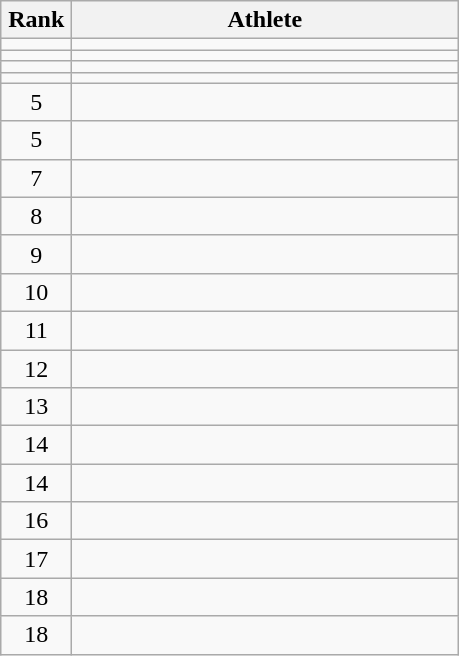<table class="wikitable" style="text-align: center;">
<tr>
<th width=40>Rank</th>
<th width=250>Athlete</th>
</tr>
<tr>
<td></td>
<td align="left"></td>
</tr>
<tr>
<td></td>
<td align="left"></td>
</tr>
<tr>
<td></td>
<td align="left"></td>
</tr>
<tr>
<td></td>
<td align="left"></td>
</tr>
<tr>
<td>5</td>
<td align="left"></td>
</tr>
<tr>
<td>5</td>
<td align="left"></td>
</tr>
<tr>
<td>7</td>
<td align="left"></td>
</tr>
<tr>
<td>8</td>
<td align="left"></td>
</tr>
<tr>
<td>9</td>
<td align="left"></td>
</tr>
<tr>
<td>10</td>
<td align="left"></td>
</tr>
<tr>
<td>11</td>
<td align="left"></td>
</tr>
<tr>
<td>12</td>
<td align="left"></td>
</tr>
<tr>
<td>13</td>
<td align="left"></td>
</tr>
<tr>
<td>14</td>
<td align="left"></td>
</tr>
<tr>
<td>14</td>
<td align="left"></td>
</tr>
<tr>
<td>16</td>
<td align="left"></td>
</tr>
<tr>
<td>17</td>
<td align="left"></td>
</tr>
<tr>
<td>18</td>
<td align="left"></td>
</tr>
<tr>
<td>18</td>
<td align="left"></td>
</tr>
</table>
